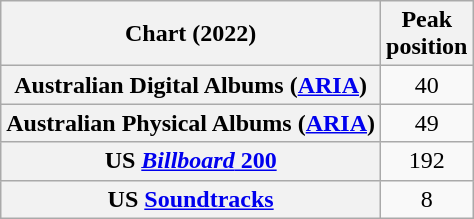<table class="wikitable sortable plainrowheaders" style="text-align:center">
<tr>
<th scope="col">Chart (2022)</th>
<th scope="col">Peak<br>position</th>
</tr>
<tr>
<th scope="row">Australian Digital Albums (<a href='#'>ARIA</a>)</th>
<td>40</td>
</tr>
<tr>
<th scope="row">Australian Physical Albums (<a href='#'>ARIA</a>)</th>
<td>49</td>
</tr>
<tr>
<th scope="row">US <a href='#'><em>Billboard</em> 200</a></th>
<td>192</td>
</tr>
<tr>
<th scope="row">US <a href='#'>Soundtracks</a></th>
<td>8</td>
</tr>
</table>
